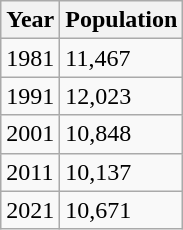<table class=wikitable>
<tr>
<th>Year</th>
<th>Population</th>
</tr>
<tr>
<td>1981</td>
<td>11,467</td>
</tr>
<tr>
<td>1991</td>
<td>12,023</td>
</tr>
<tr>
<td>2001</td>
<td>10,848</td>
</tr>
<tr>
<td>2011</td>
<td>10,137</td>
</tr>
<tr>
<td>2021</td>
<td>10,671</td>
</tr>
</table>
